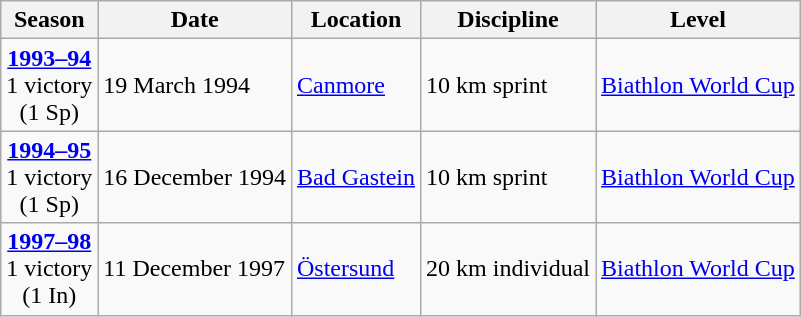<table class="wikitable">
<tr>
<th>Season</th>
<th>Date</th>
<th>Location</th>
<th>Discipline</th>
<th>Level</th>
</tr>
<tr>
<td rowspan="1" style="text-align:center;"><strong><a href='#'>1993–94</a></strong> <br> 1 victory <br> (1 Sp)</td>
<td>19 March 1994</td>
<td> <a href='#'>Canmore</a></td>
<td>10 km sprint</td>
<td><a href='#'>Biathlon World Cup</a></td>
</tr>
<tr>
<td rowspan="1" style="text-align:center;"><strong><a href='#'>1994–95</a></strong> <br> 1 victory <br> (1 Sp)</td>
<td>16 December 1994</td>
<td> <a href='#'>Bad Gastein</a></td>
<td>10 km sprint</td>
<td><a href='#'>Biathlon World Cup</a></td>
</tr>
<tr>
<td rowspan="1" style="text-align:center;"><strong><a href='#'>1997–98</a></strong> <br> 1 victory <br> (1 In)</td>
<td>11 December 1997</td>
<td> <a href='#'>Östersund</a></td>
<td>20 km individual</td>
<td><a href='#'>Biathlon World Cup</a></td>
</tr>
</table>
